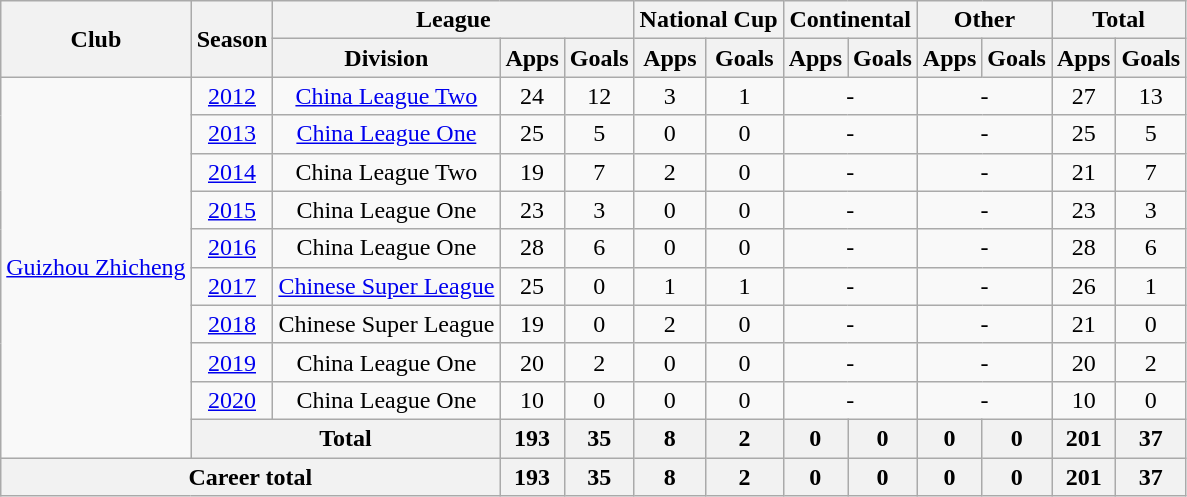<table class="wikitable" style="text-align: center">
<tr>
<th rowspan="2">Club</th>
<th rowspan="2">Season</th>
<th colspan="3">League</th>
<th colspan="2">National Cup</th>
<th colspan="2">Continental</th>
<th colspan="2">Other</th>
<th colspan="2">Total</th>
</tr>
<tr>
<th>Division</th>
<th>Apps</th>
<th>Goals</th>
<th>Apps</th>
<th>Goals</th>
<th>Apps</th>
<th>Goals</th>
<th>Apps</th>
<th>Goals</th>
<th>Apps</th>
<th>Goals</th>
</tr>
<tr>
<td rowspan=10><a href='#'>Guizhou Zhicheng</a></td>
<td><a href='#'>2012</a></td>
<td><a href='#'>China League Two</a></td>
<td>24</td>
<td>12</td>
<td>3</td>
<td>1</td>
<td colspan="2">-</td>
<td colspan="2">-</td>
<td>27</td>
<td>13</td>
</tr>
<tr>
<td><a href='#'>2013</a></td>
<td><a href='#'>China League One</a></td>
<td>25</td>
<td>5</td>
<td>0</td>
<td>0</td>
<td colspan="2">-</td>
<td colspan="2">-</td>
<td>25</td>
<td>5</td>
</tr>
<tr>
<td><a href='#'>2014</a></td>
<td>China League Two</td>
<td>19</td>
<td>7</td>
<td>2</td>
<td>0</td>
<td colspan="2">-</td>
<td colspan="2">-</td>
<td>21</td>
<td>7</td>
</tr>
<tr>
<td><a href='#'>2015</a></td>
<td>China League One</td>
<td>23</td>
<td>3</td>
<td>0</td>
<td>0</td>
<td colspan="2">-</td>
<td colspan="2">-</td>
<td>23</td>
<td>3</td>
</tr>
<tr>
<td><a href='#'>2016</a></td>
<td>China League One</td>
<td>28</td>
<td>6</td>
<td>0</td>
<td>0</td>
<td colspan="2">-</td>
<td colspan="2">-</td>
<td>28</td>
<td>6</td>
</tr>
<tr>
<td><a href='#'>2017</a></td>
<td><a href='#'>Chinese Super League</a></td>
<td>25</td>
<td>0</td>
<td>1</td>
<td>1</td>
<td colspan="2">-</td>
<td colspan="2">-</td>
<td>26</td>
<td>1</td>
</tr>
<tr>
<td><a href='#'>2018</a></td>
<td>Chinese Super League</td>
<td>19</td>
<td>0</td>
<td>2</td>
<td>0</td>
<td colspan="2">-</td>
<td colspan="2">-</td>
<td>21</td>
<td>0</td>
</tr>
<tr>
<td><a href='#'>2019</a></td>
<td>China League One</td>
<td>20</td>
<td>2</td>
<td>0</td>
<td>0</td>
<td colspan="2">-</td>
<td colspan="2">-</td>
<td>20</td>
<td>2</td>
</tr>
<tr>
<td><a href='#'>2020</a></td>
<td>China League One</td>
<td>10</td>
<td>0</td>
<td>0</td>
<td>0</td>
<td colspan="2">-</td>
<td colspan="2">-</td>
<td>10</td>
<td>0</td>
</tr>
<tr>
<th colspan="2"><strong>Total</strong></th>
<th>193</th>
<th>35</th>
<th>8</th>
<th>2</th>
<th>0</th>
<th>0</th>
<th>0</th>
<th>0</th>
<th>201</th>
<th>37</th>
</tr>
<tr>
<th colspan=3>Career total</th>
<th>193</th>
<th>35</th>
<th>8</th>
<th>2</th>
<th>0</th>
<th>0</th>
<th>0</th>
<th>0</th>
<th>201</th>
<th>37</th>
</tr>
</table>
